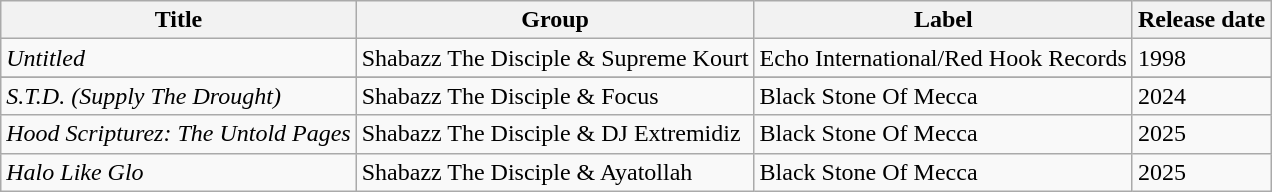<table class="wikitable">
<tr>
<th>Title</th>
<th>Group</th>
<th>Label</th>
<th>Release date</th>
</tr>
<tr>
<td><em>Untitled</em></td>
<td>Shabazz The Disciple & Supreme Kourt</td>
<td>Echo International/Red Hook Records</td>
<td>1998</td>
</tr>
<tr>
</tr>
<tr>
<td><em>S.T.D. (Supply The Drought)</em></td>
<td>Shabazz The Disciple & Focus</td>
<td>Black Stone Of Mecca</td>
<td>2024</td>
</tr>
<tr>
<td><em>Hood Scripturez: The Untold Pages</em></td>
<td>Shabazz The Disciple & DJ Extremidiz</td>
<td>Black Stone Of Mecca</td>
<td>2025</td>
</tr>
<tr>
<td><em>Halo Like Glo</em></td>
<td>Shabazz The Disciple & Ayatollah</td>
<td>Black Stone Of Mecca</td>
<td>2025</td>
</tr>
</table>
